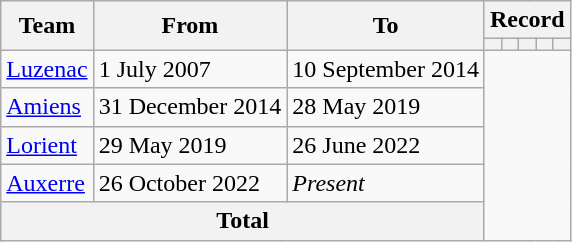<table class="wikitable" style="text-align: center;">
<tr>
<th rowspan="2">Team</th>
<th rowspan="2">From</th>
<th rowspan="2">To</th>
<th colspan="5">Record</th>
</tr>
<tr>
<th></th>
<th></th>
<th></th>
<th></th>
<th></th>
</tr>
<tr>
<td align="left"><a href='#'>Luzenac</a></td>
<td align="left">1 July 2007</td>
<td align="left">10 September 2014<br></td>
</tr>
<tr>
<td align="left"><a href='#'>Amiens</a></td>
<td align="left">31 December 2014</td>
<td align="left">28 May 2019<br></td>
</tr>
<tr>
<td align="left"><a href='#'>Lorient</a></td>
<td align="left">29 May 2019</td>
<td align="left">26 June 2022<br></td>
</tr>
<tr>
<td align="left"><a href='#'>Auxerre</a></td>
<td align="left">26 October 2022</td>
<td align="left"><em>Present</em><br></td>
</tr>
<tr>
<th colspan="3">Total<br></th>
</tr>
</table>
